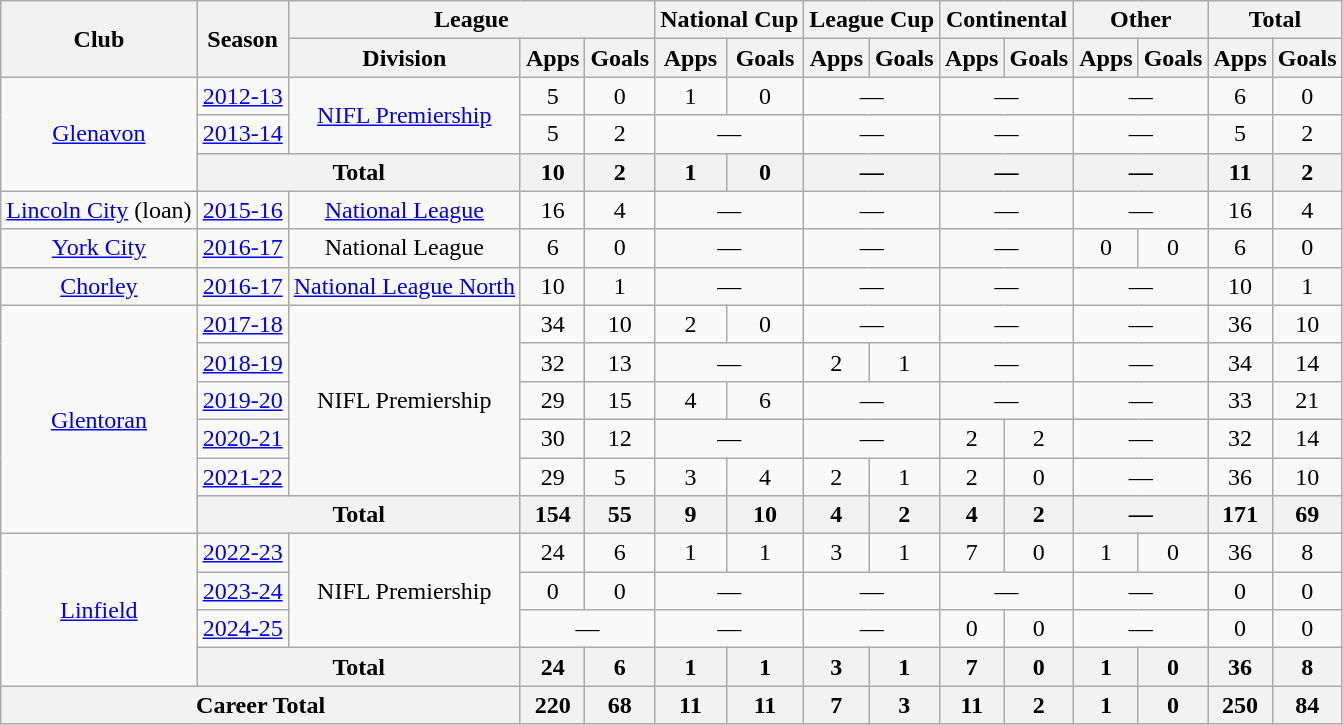<table class="wikitable" style="text-align: center">
<tr>
<th rowspan="2">Club</th>
<th rowspan="2">Season</th>
<th colspan="3">League</th>
<th colspan="2">National Cup</th>
<th colspan="2">League Cup</th>
<th colspan="2">Continental</th>
<th colspan="2">Other</th>
<th colspan="2">Total</th>
</tr>
<tr>
<th>Division</th>
<th>Apps</th>
<th>Goals</th>
<th>Apps</th>
<th>Goals</th>
<th>Apps</th>
<th>Goals</th>
<th>Apps</th>
<th>Goals</th>
<th>Apps</th>
<th>Goals</th>
<th>Apps</th>
<th>Goals</th>
</tr>
<tr>
<td rowspan="3"><a href='#'>Glenavon</a></td>
<td><a href='#'>2012-13</a></td>
<td rowspan="2"><a href='#'>NIFL Premiership</a></td>
<td>5</td>
<td>0</td>
<td>1</td>
<td>0</td>
<td colspan="2">—</td>
<td colspan="2">—</td>
<td colspan="2">—</td>
<td>6</td>
<td>0</td>
</tr>
<tr>
<td><a href='#'>2013-14</a></td>
<td>5</td>
<td>2</td>
<td colspan="2">—</td>
<td colspan="2">—</td>
<td colspan="2">—</td>
<td colspan="2">—</td>
<td>5</td>
<td>2</td>
</tr>
<tr>
<th colspan="2">Total</th>
<th>10</th>
<th>2</th>
<th>1</th>
<th>0</th>
<th colspan="2">—</th>
<th colspan="2">—</th>
<th colspan="2">—</th>
<th>11</th>
<th>2</th>
</tr>
<tr>
<td><a href='#'>Lincoln City</a> (loan)</td>
<td><a href='#'>2015-16</a></td>
<td><a href='#'>National League</a></td>
<td>16</td>
<td>4</td>
<td colspan="2">—</td>
<td colspan="2">—</td>
<td colspan="2">—</td>
<td colspan="2">—</td>
<td>16</td>
<td>4</td>
</tr>
<tr>
<td><a href='#'>York City</a></td>
<td><a href='#'>2016-17</a></td>
<td>National League</td>
<td>6</td>
<td>0</td>
<td colspan="2">—</td>
<td colspan="2">—</td>
<td colspan="2">—</td>
<td>0</td>
<td>0</td>
<td>6</td>
<td>0</td>
</tr>
<tr>
<td><a href='#'>Chorley</a></td>
<td><a href='#'>2016-17</a></td>
<td><a href='#'>National League North</a></td>
<td>10</td>
<td>1</td>
<td colspan="2">—</td>
<td colspan="2">—</td>
<td colspan="2">—</td>
<td colspan="2">—</td>
<td>10</td>
<td>1</td>
</tr>
<tr>
<td rowspan="6"><a href='#'>Glentoran</a></td>
<td><a href='#'>2017-18</a></td>
<td rowspan="5">NIFL Premiership</td>
<td>34</td>
<td>10</td>
<td>2</td>
<td>0</td>
<td colspan="2">—</td>
<td colspan="2">—</td>
<td colspan="2">—</td>
<td>36</td>
<td>10</td>
</tr>
<tr>
<td><a href='#'>2018-19</a></td>
<td>32</td>
<td>13</td>
<td colspan="2">—</td>
<td>2</td>
<td>1</td>
<td colspan="2">—</td>
<td colspan="2">—</td>
<td>34</td>
<td>14</td>
</tr>
<tr>
<td><a href='#'>2019-20</a></td>
<td>29</td>
<td>15</td>
<td>4</td>
<td>6</td>
<td colspan="2">—</td>
<td colspan="2">—</td>
<td colspan="2">—</td>
<td>33</td>
<td>21</td>
</tr>
<tr>
<td><a href='#'>2020-21</a></td>
<td>30</td>
<td>12</td>
<td colspan="2">—</td>
<td colspan="2">—</td>
<td>2</td>
<td>2</td>
<td colspan="2">—</td>
<td>32</td>
<td>14</td>
</tr>
<tr>
<td><a href='#'>2021-22</a></td>
<td>29</td>
<td>5</td>
<td>3</td>
<td>4</td>
<td>2</td>
<td>1</td>
<td>2</td>
<td>0</td>
<td colspan="2">—</td>
<td>36</td>
<td>10</td>
</tr>
<tr>
<th colspan="2">Total</th>
<th>154</th>
<th>55</th>
<th>9</th>
<th>10</th>
<th>4</th>
<th>2</th>
<th>4</th>
<th>2</th>
<th colspan="2">—</th>
<th>171</th>
<th>69</th>
</tr>
<tr>
<td rowspan="4"><a href='#'>Linfield</a></td>
<td><a href='#'>2022-23</a></td>
<td rowspan="3">NIFL Premiership</td>
<td>24</td>
<td>6</td>
<td>1</td>
<td>1</td>
<td>3</td>
<td>1</td>
<td>7</td>
<td>0</td>
<td>1</td>
<td>0</td>
<td>36</td>
<td>8</td>
</tr>
<tr>
<td><a href='#'>2023-24</a></td>
<td>0</td>
<td>0</td>
<td colspan="2">—</td>
<td colspan="2">—</td>
<td colspan="2">—</td>
<td colspan="2">—</td>
<td>0</td>
<td>0</td>
</tr>
<tr>
<td><a href='#'>2024-25</a></td>
<td colspan="2">—</td>
<td colspan="2">—</td>
<td colspan="2">—</td>
<td>0</td>
<td>0</td>
<td colspan="2">—</td>
<td>0</td>
<td>0</td>
</tr>
<tr>
<th colspan="2">Total</th>
<th>24</th>
<th>6</th>
<th>1</th>
<th>1</th>
<th>3</th>
<th>1</th>
<th>7</th>
<th>0</th>
<th>1</th>
<th>0</th>
<th>36</th>
<th>8</th>
</tr>
<tr>
<th colspan="3">Career Total</th>
<th>220</th>
<th>68</th>
<th>11</th>
<th>11</th>
<th>7</th>
<th>3</th>
<th>11</th>
<th>2</th>
<th>1</th>
<th>0</th>
<th>250</th>
<th>84</th>
</tr>
</table>
